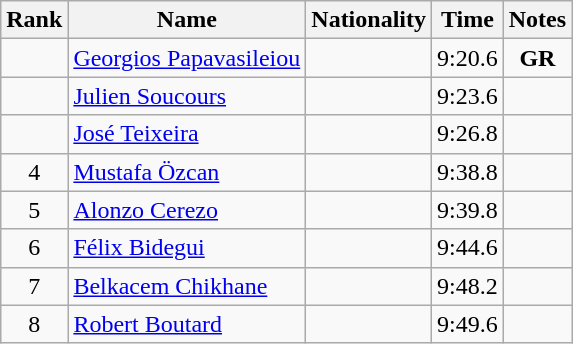<table class="wikitable sortable" style="text-align:center">
<tr>
<th>Rank</th>
<th>Name</th>
<th>Nationality</th>
<th>Time</th>
<th>Notes</th>
</tr>
<tr>
<td></td>
<td align=left><a href='#'>Georgios Papavasileiou</a></td>
<td align=left></td>
<td>9:20.6</td>
<td><strong>GR</strong></td>
</tr>
<tr>
<td></td>
<td align=left><a href='#'>Julien Soucours</a></td>
<td align=left></td>
<td>9:23.6</td>
<td></td>
</tr>
<tr>
<td></td>
<td align=left><a href='#'>José Teixeira</a></td>
<td align=left></td>
<td>9:26.8</td>
<td></td>
</tr>
<tr>
<td>4</td>
<td align=left><a href='#'>Mustafa Özcan</a></td>
<td align=left></td>
<td>9:38.8</td>
<td></td>
</tr>
<tr>
<td>5</td>
<td align=left><a href='#'>Alonzo Cerezo</a></td>
<td align=left></td>
<td>9:39.8</td>
<td></td>
</tr>
<tr>
<td>6</td>
<td align=left><a href='#'>Félix Bidegui</a></td>
<td align=left></td>
<td>9:44.6</td>
<td></td>
</tr>
<tr>
<td>7</td>
<td align=left><a href='#'>Belkacem Chikhane</a></td>
<td align=left></td>
<td>9:48.2</td>
<td></td>
</tr>
<tr>
<td>8</td>
<td align=left><a href='#'>Robert Boutard</a></td>
<td align=left></td>
<td>9:49.6</td>
<td></td>
</tr>
</table>
